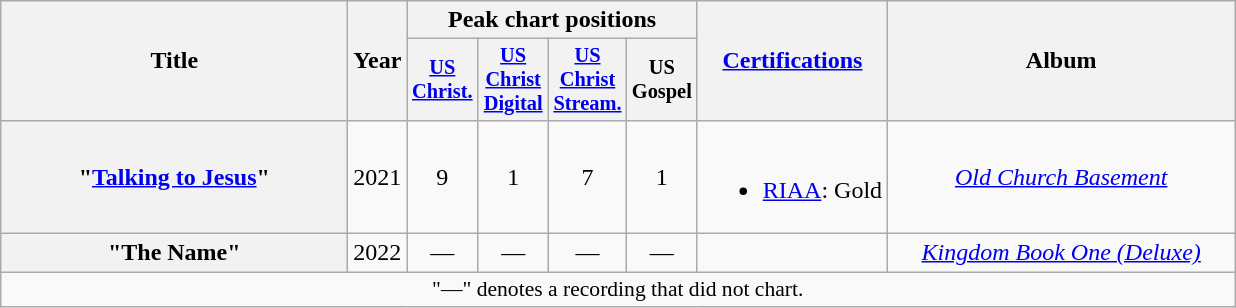<table class="wikitable plainrowheaders" style="text-align:center;">
<tr>
<th scope="col" rowspan="2" style="width:14em;">Title</th>
<th scope="col" rowspan="2">Year</th>
<th scope="col" colspan="4">Peak chart positions</th>
<th scope="col" rowspan="2"><a href='#'>Certifications</a></th>
<th scope="col" rowspan="2" style="width:14em;">Album</th>
</tr>
<tr>
<th style="width:3em; font-size:85%;"><a href='#'>US<br>Christ.</a><br></th>
<th style="width:3em; font-size:85%;"><a href='#'>US<br>Christ<br>Digital</a><br></th>
<th style="width:3em; font-size:85%;"><a href='#'>US<br>Christ<br>Stream.</a><br></th>
<th style="width:3em; font-size:85%;">US<br>Gospel<br></th>
</tr>
<tr>
<th scope="row">"<a href='#'>Talking to Jesus</a>"<br></th>
<td>2021</td>
<td>9</td>
<td>1</td>
<td>7</td>
<td>1</td>
<td><br><ul><li><a href='#'>RIAA</a>: Gold</li></ul></td>
<td><em><a href='#'>Old Church Basement</a></em></td>
</tr>
<tr>
<th scope="row">"The Name"<br></th>
<td>2022</td>
<td>—</td>
<td>—</td>
<td>—</td>
<td>—</td>
<td></td>
<td><em><a href='#'>Kingdom Book One (Deluxe)</a></em></td>
</tr>
<tr>
<td colspan="8" style="font-size:90%">"—" denotes a recording that did not chart.</td>
</tr>
</table>
